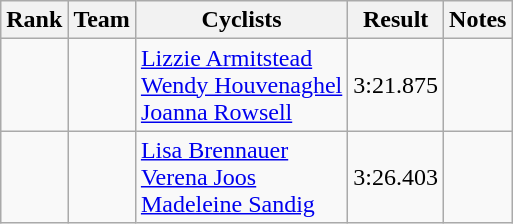<table class="wikitable sortable" style="text-align:center;">
<tr>
<th>Rank</th>
<th>Team</th>
<th class="unsortable">Cyclists</th>
<th>Result</th>
<th class="unsortable">Notes</th>
</tr>
<tr>
<td></td>
<td align="left"></td>
<td align="left"><a href='#'>Lizzie Armitstead</a><br><a href='#'>Wendy Houvenaghel</a><br><a href='#'>Joanna Rowsell</a></td>
<td>3:21.875</td>
<td></td>
</tr>
<tr>
<td></td>
<td align="left"></td>
<td align="left"><a href='#'>Lisa Brennauer</a><br><a href='#'>Verena Joos</a><br><a href='#'>Madeleine Sandig</a></td>
<td>3:26.403</td>
<td></td>
</tr>
</table>
